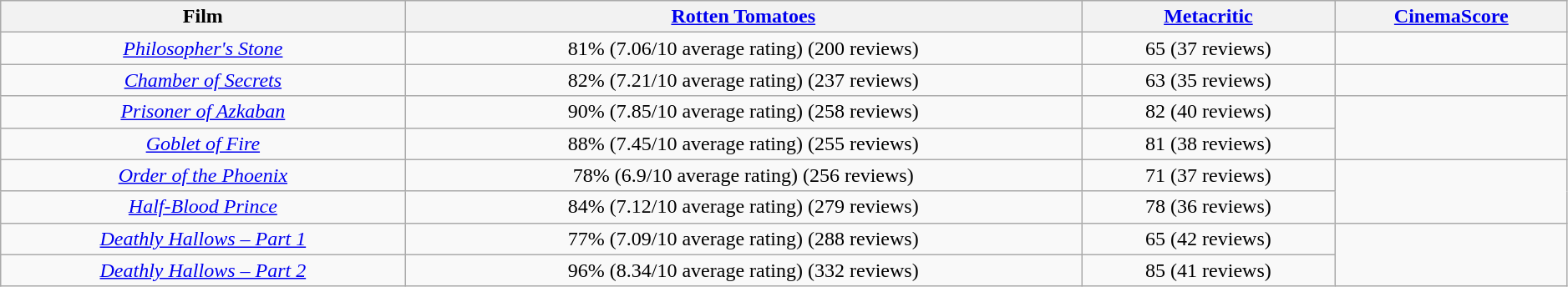<table class="wikitable sortable"  style="width:99%; text-align:center;">
<tr>
<th rowspan="1">Film</th>
<th colspan="1"><a href='#'>Rotten Tomatoes</a></th>
<th rowspan="1"><a href='#'>Metacritic</a></th>
<th rowspan="1"><a href='#'>CinemaScore</a></th>
</tr>
<tr>
<td><em><a href='#'>Philosopher's Stone</a></em></td>
<td>81% (7.06/10 average rating) (200 reviews)</td>
<td>65 (37 reviews)</td>
<td></td>
</tr>
<tr>
<td><em><a href='#'>Chamber of Secrets</a></em></td>
<td>82% (7.21/10 average rating) (237 reviews)</td>
<td>63 (35 reviews)</td>
<td></td>
</tr>
<tr>
<td><em><a href='#'>Prisoner of Azkaban</a></em></td>
<td>90% (7.85/10 average rating) (258 reviews)</td>
<td>82 (40 reviews)</td>
<td rowspan="2"></td>
</tr>
<tr>
<td><em><a href='#'>Goblet of Fire</a></em></td>
<td>88% (7.45/10 average rating) (255 reviews)</td>
<td>81 (38 reviews)</td>
</tr>
<tr>
<td><em><a href='#'>Order of the Phoenix</a></em></td>
<td>78% (6.9/10 average rating) (256 reviews)</td>
<td>71 (37 reviews)</td>
<td rowspan="2"></td>
</tr>
<tr>
<td><em><a href='#'>Half-Blood Prince</a></em></td>
<td>84% (7.12/10 average rating) (279 reviews)</td>
<td>78 (36 reviews)</td>
</tr>
<tr>
<td><em><a href='#'>Deathly Hallows – Part 1</a></em></td>
<td>77% (7.09/10 average rating) (288 reviews)</td>
<td>65 (42 reviews)</td>
<td rowspan="2"></td>
</tr>
<tr>
<td><em><a href='#'>Deathly Hallows – Part 2</a></em></td>
<td>96% (8.34/10 average rating) (332 reviews)</td>
<td>85 (41 reviews)</td>
</tr>
</table>
